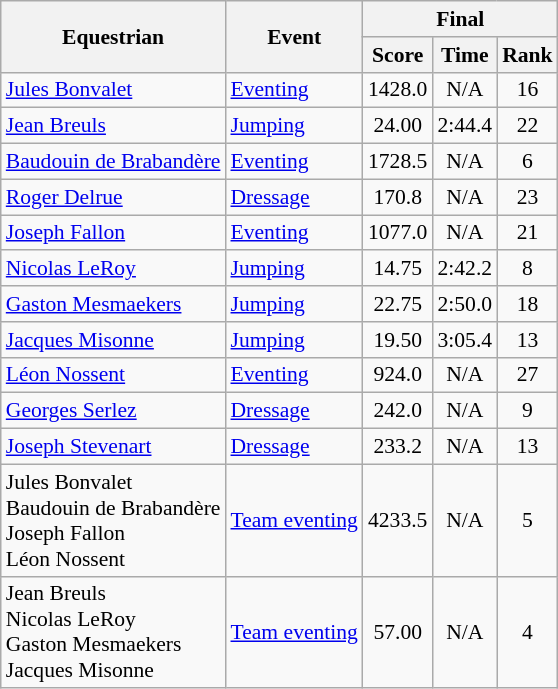<table class=wikitable style="font-size:90%">
<tr>
<th rowspan=2>Equestrian</th>
<th rowspan=2>Event</th>
<th colspan=3>Final</th>
</tr>
<tr>
<th>Score</th>
<th>Time</th>
<th>Rank</th>
</tr>
<tr>
<td><a href='#'>Jules Bonvalet</a></td>
<td><a href='#'>Eventing</a></td>
<td align=center>1428.0</td>
<td align=center>N/A</td>
<td align=center>16</td>
</tr>
<tr>
<td><a href='#'>Jean Breuls</a></td>
<td><a href='#'>Jumping</a></td>
<td align=center>24.00</td>
<td align=center>2:44.4</td>
<td align=center>22</td>
</tr>
<tr>
<td><a href='#'>Baudouin de Brabandère</a></td>
<td><a href='#'>Eventing</a></td>
<td align=center>1728.5</td>
<td align=center>N/A</td>
<td align=center>6</td>
</tr>
<tr>
<td><a href='#'>Roger Delrue</a></td>
<td><a href='#'>Dressage</a></td>
<td align=center>170.8</td>
<td align=center>N/A</td>
<td align=center>23</td>
</tr>
<tr>
<td><a href='#'>Joseph Fallon</a></td>
<td><a href='#'>Eventing</a></td>
<td align=center>1077.0</td>
<td align=center>N/A</td>
<td align=center>21</td>
</tr>
<tr>
<td><a href='#'>Nicolas LeRoy</a></td>
<td><a href='#'>Jumping</a></td>
<td align=center>14.75</td>
<td align=center>2:42.2</td>
<td align=center>8</td>
</tr>
<tr>
<td><a href='#'>Gaston Mesmaekers</a></td>
<td><a href='#'>Jumping</a></td>
<td align=center>22.75</td>
<td align=center>2:50.0</td>
<td align=center>18</td>
</tr>
<tr>
<td><a href='#'>Jacques Misonne</a></td>
<td><a href='#'>Jumping</a></td>
<td align=center>19.50</td>
<td align=center>3:05.4</td>
<td align=center>13</td>
</tr>
<tr>
<td><a href='#'>Léon Nossent</a></td>
<td><a href='#'>Eventing</a></td>
<td align=center>924.0</td>
<td align=center>N/A</td>
<td align=center>27</td>
</tr>
<tr>
<td><a href='#'>Georges Serlez</a></td>
<td><a href='#'>Dressage</a></td>
<td align=center>242.0</td>
<td align=center>N/A</td>
<td align=center>9</td>
</tr>
<tr>
<td><a href='#'>Joseph Stevenart</a></td>
<td><a href='#'>Dressage</a></td>
<td align=center>233.2</td>
<td align=center>N/A</td>
<td align=center>13</td>
</tr>
<tr>
<td>Jules Bonvalet <br> Baudouin de Brabandère <br> Joseph Fallon <br> Léon Nossent</td>
<td><a href='#'>Team eventing</a></td>
<td align=center>4233.5</td>
<td align=center>N/A</td>
<td align=center>5</td>
</tr>
<tr>
<td>Jean Breuls <br> Nicolas LeRoy <br> Gaston Mesmaekers <br> Jacques Misonne</td>
<td><a href='#'>Team eventing</a></td>
<td align=center>57.00</td>
<td align=center>N/A</td>
<td align=center>4</td>
</tr>
</table>
